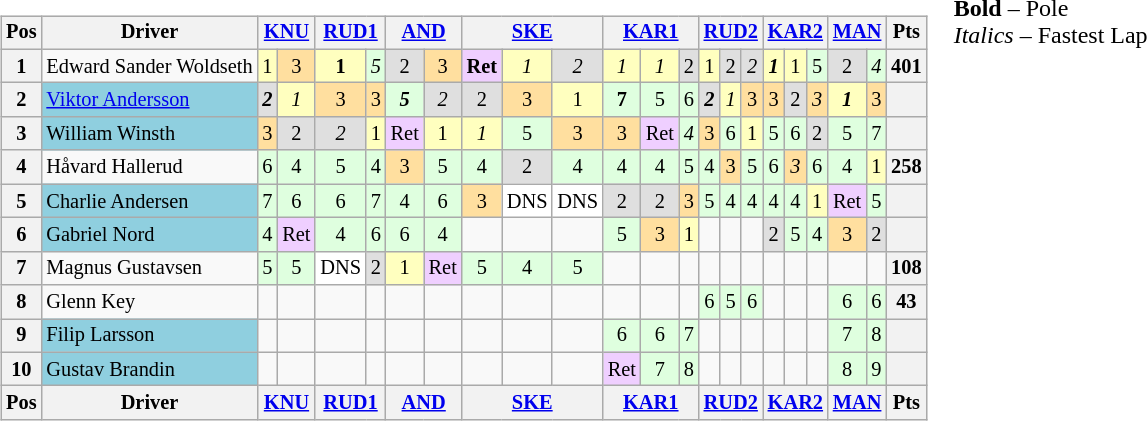<table>
<tr>
<td valign="top"><br><table class="wikitable" style="font-size: 85%; text-align:center">
<tr valign="top">
<th valign="middle">Pos</th>
<th valign="middle">Driver</th>
<th colspan=2><a href='#'>KNU</a><br></th>
<th colspan=2><a href='#'>RUD1</a><br></th>
<th colspan=2><a href='#'>AND</a><br></th>
<th colspan=3><a href='#'>SKE</a><br></th>
<th colspan=3><a href='#'>KAR1</a><br></th>
<th colspan=3><a href='#'>RUD2</a><br></th>
<th colspan=3><a href='#'>KAR2</a><br></th>
<th colspan=2><a href='#'>MAN</a><br></th>
<th valign="middle">Pts</th>
</tr>
<tr>
<th>1</th>
<td align=left nowrap> Edward Sander Woldseth</td>
<td style="background:#ffffbf;">1</td>
<td style="background:#ffdf9f;">3</td>
<td style="background:#ffffbf;"><strong>1</strong></td>
<td style="background:#dfffdf;"><em>5</em></td>
<td style="background:#dfdfdf;">2</td>
<td style="background:#ffdf9f;">3</td>
<td style="background:#efcfff;"><strong>Ret</strong></td>
<td style="background:#ffffbf;"><em>1</em></td>
<td style="background:#dfdfdf;"><em>2</em></td>
<td style="background:#ffffbf;"><em>1</em></td>
<td style="background:#ffffbf;"><em>1</em></td>
<td style="background:#dfdfdf;">2</td>
<td style="background:#ffffbf;">1</td>
<td style="background:#dfdfdf;">2</td>
<td style="background:#dfdfdf;"><em>2</em></td>
<td style="background:#ffffbf;"><strong><em>1</em></strong></td>
<td style="background:#ffffbf;">1</td>
<td style="background:#dfffdf;">5</td>
<td style="background:#dfdfdf;">2</td>
<td style="background:#dfffdf;"><em>4</em></td>
<th>401</th>
</tr>
<tr>
<th>2</th>
<td align=left style="background:#8fcfdf;"> <a href='#'>Viktor Andersson</a></td>
<td style="background:#dfdfdf;"><strong><em>2</em></strong></td>
<td style="background:#ffffbf;"><em>1</em></td>
<td style="background:#ffdf9f;">3</td>
<td style="background:#ffdf9f;">3</td>
<td style="background:#dfffdf;"><strong><em>5</em></strong></td>
<td style="background:#dfdfdf;"><em>2</em></td>
<td style="background:#dfdfdf;">2</td>
<td style="background:#ffdf9f;">3</td>
<td style="background:#ffffbf;">1</td>
<td style="background:#dfffdf;"><strong>7</strong></td>
<td style="background:#dfffdf;">5</td>
<td style="background:#dfffdf;">6</td>
<td style="background:#dfdfdf;"><strong><em>2</em></strong></td>
<td style="background:#ffffbf;"><em>1</em></td>
<td style="background:#ffdf9f;">3</td>
<td style="background:#ffdf9f;">3</td>
<td style="background:#dfdfdf;">2</td>
<td style="background:#ffdf9f;"><em>3</em></td>
<td style="background:#ffffbf;"><strong><em>1</em></strong></td>
<td style="background:#ffdf9f;">3</td>
<th></th>
</tr>
<tr>
<th>3</th>
<td align=left style="background:#8fcfdf;"> William Winsth</td>
<td style="background:#ffdf9f;">3</td>
<td style="background:#dfdfdf;">2</td>
<td style="background:#dfdfdf;"><em>2</em></td>
<td style="background:#ffffbf;">1</td>
<td style="background:#efcfff;">Ret</td>
<td style="background:#ffffbf;">1</td>
<td style="background:#ffffbf;"><em>1</em></td>
<td style="background:#dfffdf;">5</td>
<td style="background:#ffdf9f;">3</td>
<td style="background:#ffdf9f;">3</td>
<td style="background:#efcfff;">Ret</td>
<td style="background:#dfffdf;"><em>4</em></td>
<td style="background:#ffdf9f;">3</td>
<td style="background:#dfffdf;">6</td>
<td style="background:#ffffbf;">1</td>
<td style="background:#dfffdf;">5</td>
<td style="background:#dfffdf;">6</td>
<td style="background:#dfdfdf;">2</td>
<td style="background:#dfffdf;">5</td>
<td style="background:#dfffdf;">7</td>
<th></th>
</tr>
<tr>
<th>4</th>
<td align=left> Håvard Hallerud</td>
<td style="background:#dfffdf;">6</td>
<td style="background:#dfffdf;">4</td>
<td style="background:#dfffdf;">5</td>
<td style="background:#dfffdf;">4</td>
<td style="background:#ffdf9f;">3</td>
<td style="background:#dfffdf;">5</td>
<td style="background:#dfffdf;">4</td>
<td style="background:#dfdfdf;">2</td>
<td style="background:#dfffdf;">4</td>
<td style="background:#dfffdf;">4</td>
<td style="background:#dfffdf;">4</td>
<td style="background:#dfffdf;">5</td>
<td style="background:#dfffdf;">4</td>
<td style="background:#ffdf9f;">3</td>
<td style="background:#dfffdf;">5</td>
<td style="background:#dfffdf;">6</td>
<td style="background:#ffdf9f;"><em>3</em></td>
<td style="background:#dfffdf;">6</td>
<td style="background:#dfffdf;">4</td>
<td style="background:#ffffbf;">1</td>
<th>258</th>
</tr>
<tr>
<th>5</th>
<td align=left style="background:#8fcfdf;"> Charlie Andersen</td>
<td style="background:#dfffdf;">7</td>
<td style="background:#dfffdf;">6</td>
<td style="background:#dfffdf;">6</td>
<td style="background:#dfffdf;">7</td>
<td style="background:#dfffdf;">4</td>
<td style="background:#dfffdf;">6</td>
<td style="background:#ffdf9f;">3</td>
<td style="background:#ffffff;">DNS</td>
<td style="background:#ffffff;">DNS</td>
<td style="background:#dfdfdf;">2</td>
<td style="background:#dfdfdf;">2</td>
<td style="background:#ffdf9f;">3</td>
<td style="background:#dfffdf;">5</td>
<td style="background:#dfffdf;">4</td>
<td style="background:#dfffdf;">4</td>
<td style="background:#dfffdf;">4</td>
<td style="background:#dfffdf;">4</td>
<td style="background:#ffffbf;">1</td>
<td style="background:#efcfff;">Ret</td>
<td style="background:#dfffdf;">5</td>
<th></th>
</tr>
<tr>
<th>6</th>
<td align=left style="background:#8fcfdf;"> Gabriel Nord</td>
<td style="background:#dfffdf;">4</td>
<td style="background:#efcfff;">Ret</td>
<td style="background:#dfffdf;">4</td>
<td style="background:#dfffdf;">6</td>
<td style="background:#dfffdf;">6</td>
<td style="background:#dfffdf;">4</td>
<td></td>
<td></td>
<td></td>
<td style="background:#dfffdf;">5</td>
<td style="background:#ffdf9f;">3</td>
<td style="background:#ffffbf;">1</td>
<td></td>
<td></td>
<td></td>
<td style="background:#dfdfdf;">2</td>
<td style="background:#dfffdf;">5</td>
<td style="background:#dfffdf;">4</td>
<td style="background:#ffdf9f;">3</td>
<td style="background:#dfdfdf;">2</td>
<th></th>
</tr>
<tr>
<th>7</th>
<td align=left> Magnus Gustavsen</td>
<td style="background:#dfffdf;">5</td>
<td style="background:#dfffdf;">5</td>
<td style="background:#ffffff;">DNS</td>
<td style="background:#dfdfdf;">2</td>
<td style="background:#ffffbf;">1</td>
<td style="background:#efcfff;">Ret</td>
<td style="background:#dfffdf;">5</td>
<td style="background:#dfffdf;">4</td>
<td style="background:#dfffdf;">5</td>
<td></td>
<td></td>
<td></td>
<td></td>
<td></td>
<td></td>
<td></td>
<td></td>
<td></td>
<td></td>
<td></td>
<th>108</th>
</tr>
<tr>
<th>8</th>
<td align=left> Glenn Key</td>
<td></td>
<td></td>
<td></td>
<td></td>
<td></td>
<td></td>
<td></td>
<td></td>
<td></td>
<td></td>
<td></td>
<td></td>
<td style="background:#dfffdf;">6</td>
<td style="background:#dfffdf;">5</td>
<td style="background:#dfffdf;">6</td>
<td></td>
<td></td>
<td></td>
<td style="background:#dfffdf;">6</td>
<td style="background:#dfffdf;">6</td>
<th>43</th>
</tr>
<tr>
<th>9</th>
<td align=left style="background:#8fcfdf;"> Filip Larsson</td>
<td></td>
<td></td>
<td></td>
<td></td>
<td></td>
<td></td>
<td></td>
<td></td>
<td></td>
<td style="background:#dfffdf;">6</td>
<td style="background:#dfffdf;">6</td>
<td style="background:#dfffdf;">7</td>
<td></td>
<td></td>
<td></td>
<td></td>
<td></td>
<td></td>
<td style="background:#dfffdf;">7</td>
<td style="background:#dfffdf;">8</td>
<th></th>
</tr>
<tr>
<th>10</th>
<td align=left style="background:#8fcfdf;"> Gustav Brandin</td>
<td></td>
<td></td>
<td></td>
<td></td>
<td></td>
<td></td>
<td></td>
<td></td>
<td></td>
<td style="background:#efcfff;">Ret</td>
<td style="background:#dfffdf;">7</td>
<td style="background:#dfffdf;">8</td>
<td></td>
<td></td>
<td></td>
<td></td>
<td></td>
<td></td>
<td style="background:#dfffdf;">8</td>
<td style="background:#dfffdf;">9</td>
<th></th>
</tr>
<tr valign="top">
<th valign="middle">Pos</th>
<th valign="middle">Driver</th>
<th colspan=2><a href='#'>KNU</a></th>
<th colspan=2><a href='#'>RUD1</a></th>
<th colspan=2><a href='#'>AND</a></th>
<th colspan=3><a href='#'>SKE</a></th>
<th colspan=3><a href='#'>KAR1</a></th>
<th colspan=3><a href='#'>RUD2</a></th>
<th colspan=3><a href='#'>KAR2</a></th>
<th colspan=2><a href='#'>MAN</a></th>
<th valign="middle">Pts</th>
</tr>
</table>
</td>
<td valign="top"><br>
<span><strong>Bold</strong> – Pole<br>
<em>Italics</em> – Fastest Lap</span></td>
</tr>
</table>
